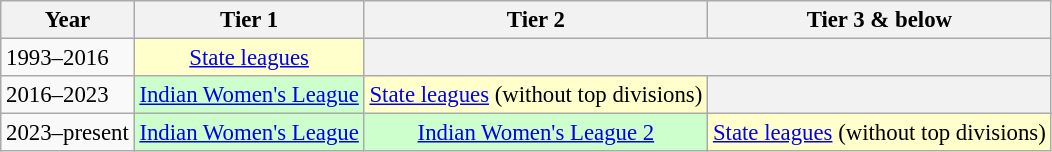<table class="wikitable" style="text-align: center; font-size:95%;">
<tr>
<th>Year</th>
<th>Tier 1</th>
<th>Tier 2</th>
<th>Tier 3 & below</th>
</tr>
<tr>
<td align="left">1993–2016</td>
<td bgcolor="#ffffcc"><a href='#'>State leagues</a></td>
<th colspan="2"></th>
</tr>
<tr>
<td align="left">2016–2023</td>
<td bgcolor=#ccffcc><a href='#'>Indian Women's League</a></td>
<td bgcolor="#ffffcc"><a href='#'>State leagues</a> (without top divisions)</td>
<th></th>
</tr>
<tr>
<td>2023–present</td>
<td bgcolor=#ccffcc><a href='#'>Indian Women's League</a></td>
<td bgcolor=#ccffcc><a href='#'>Indian Women's League 2</a></td>
<td bgcolor="#ffffcc"><a href='#'>State leagues</a> (without top divisions)</td>
</tr>
</table>
